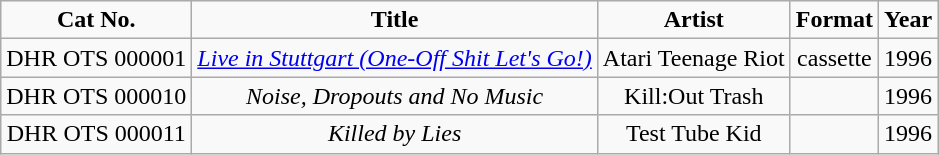<table class="wikitable" style="text-align:center">
<tr>
<td><strong>Cat No.</strong></td>
<td><strong>Title</strong></td>
<td><strong>Artist</strong></td>
<td><strong>Format</strong></td>
<td><strong>Year</strong></td>
</tr>
<tr>
<td>DHR OTS 000001</td>
<td><em><a href='#'>Live in Stuttgart (One-Off Shit Let's Go!)</a></em></td>
<td>Atari Teenage Riot</td>
<td>cassette</td>
<td>1996</td>
</tr>
<tr>
<td>DHR OTS 000010</td>
<td><em>Noise, Dropouts and No Music</em></td>
<td>Kill:Out Trash</td>
<td></td>
<td>1996</td>
</tr>
<tr>
<td>DHR OTS 000011</td>
<td><em>Killed by Lies</em></td>
<td>Test Tube Kid</td>
<td></td>
<td>1996</td>
</tr>
</table>
